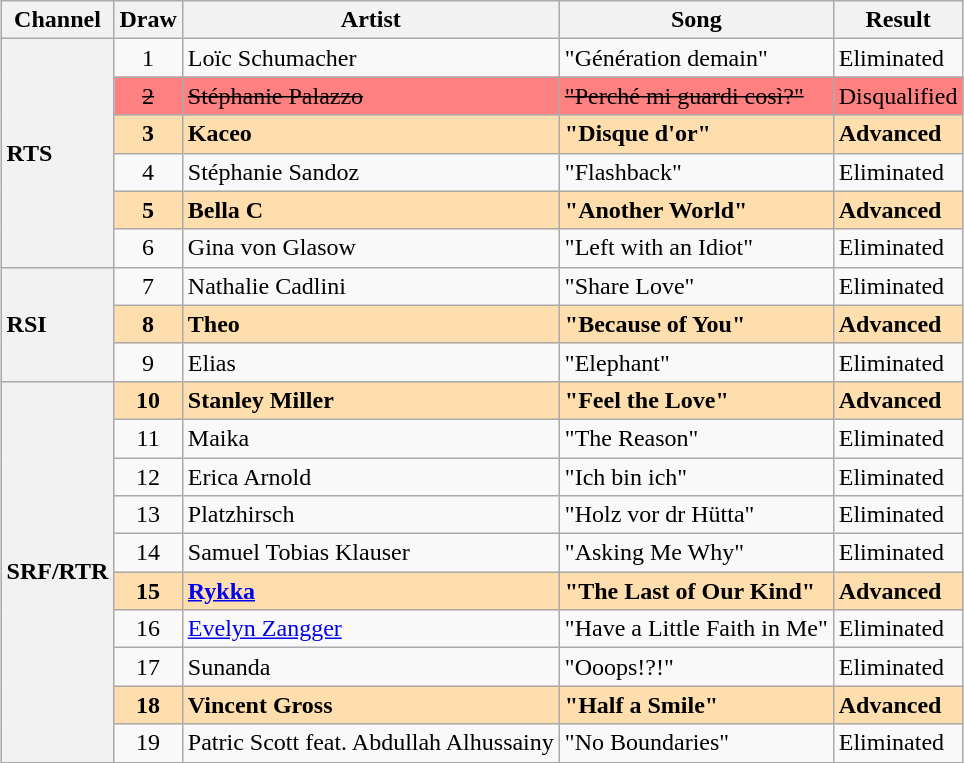<table class="sortable wikitable plainrowheaders" style="margin: 1em auto 1em auto; text-align:center">
<tr>
<th>Channel</th>
<th>Draw</th>
<th>Artist</th>
<th>Song</th>
<th>Result</th>
</tr>
<tr>
<th scope="row" style="text-align:left" rowspan="6">RTS</th>
<td>1</td>
<td align="left">Loïc Schumacher</td>
<td align="left">"Génération demain"</td>
<td align="left">Eliminated</td>
</tr>
<tr style="background:#fe8080;">
<td><s>2</s></td>
<td align="left"><s>Stéphanie Palazzo</s></td>
<td align="left"><s>"Perché mi guardi così?"</s></td>
<td align="left">Disqualified</td>
</tr>
<tr style="font-weight:bold; background:navajowhite;">
<td>3</td>
<td align="left">Kaceo</td>
<td align="left">"Disque d'or"</td>
<td align="left">Advanced</td>
</tr>
<tr>
<td>4</td>
<td align="left">Stéphanie Sandoz</td>
<td align="left">"Flashback"</td>
<td align="left">Eliminated</td>
</tr>
<tr style="font-weight:bold; background:navajowhite;">
<td>5</td>
<td align="left">Bella C</td>
<td align="left">"Another World"</td>
<td align="left">Advanced</td>
</tr>
<tr>
<td>6</td>
<td align="left">Gina von Glasow</td>
<td align="left">"Left with an Idiot"</td>
<td align="left">Eliminated</td>
</tr>
<tr>
<th scope="row" style="text-align:left"  rowspan="3">RSI</th>
<td>7</td>
<td align="left">Nathalie Cadlini</td>
<td align="left">"Share Love"</td>
<td align="left">Eliminated</td>
</tr>
<tr style="font-weight:bold; background:navajowhite;">
<td>8</td>
<td align="left">Theo</td>
<td align="left">"Because of You"</td>
<td align="left">Advanced</td>
</tr>
<tr>
<td>9</td>
<td align="left">Elias</td>
<td align="left">"Elephant"</td>
<td align="left">Eliminated</td>
</tr>
<tr style="font-weight:bold; background:navajowhite;">
<th scope="row" style="text-align:left"  rowspan="10">SRF/RTR</th>
<td>10</td>
<td align="left">Stanley Miller</td>
<td align="left">"Feel the Love"</td>
<td align="left">Advanced</td>
</tr>
<tr>
<td>11</td>
<td align="left">Maika</td>
<td align="left">"The Reason"</td>
<td align="left">Eliminated</td>
</tr>
<tr>
<td>12</td>
<td align="left">Erica Arnold</td>
<td align="left">"Ich bin ich"</td>
<td align="left">Eliminated</td>
</tr>
<tr>
<td>13</td>
<td align="left">Platzhirsch</td>
<td align="left">"Holz vor dr Hütta"</td>
<td align="left">Eliminated</td>
</tr>
<tr>
<td>14</td>
<td align="left">Samuel Tobias Klauser</td>
<td align="left">"Asking Me Why"</td>
<td align="left">Eliminated</td>
</tr>
<tr style="font-weight:bold; background:navajowhite;">
<td>15</td>
<td align="left"><a href='#'>Rykka</a></td>
<td align="left">"The Last of Our Kind"</td>
<td align="left">Advanced</td>
</tr>
<tr>
<td>16</td>
<td align="left"><a href='#'>Evelyn Zangger</a></td>
<td align="left">"Have a Little Faith in Me"</td>
<td align="left">Eliminated</td>
</tr>
<tr>
<td>17</td>
<td align="left">Sunanda</td>
<td align="left">"Ooops!?!"</td>
<td align="left">Eliminated</td>
</tr>
<tr style="font-weight:bold; background:navajowhite;">
<td>18</td>
<td align="left">Vincent Gross</td>
<td align="left">"Half a Smile"</td>
<td align="left">Advanced</td>
</tr>
<tr>
<td>19</td>
<td align="left">Patric Scott feat. Abdullah Alhussainy</td>
<td align="left">"No Boundaries"</td>
<td align="left">Eliminated</td>
</tr>
</table>
